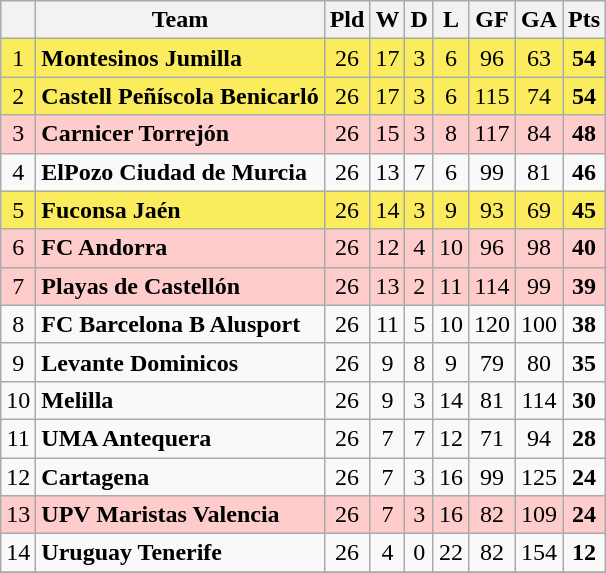<table class="wikitable sortable" style="text-align: center;">
<tr>
<th align="center"></th>
<th align="center">Team</th>
<th align="center">Pld</th>
<th align="center">W</th>
<th align="center">D</th>
<th align="center">L</th>
<th align="center">GF</th>
<th align="center">GA</th>
<th align="center">Pts</th>
</tr>
<tr style="background:#FBEC5D;">
<td>1</td>
<td align="left"><strong>Montesinos Jumilla</strong></td>
<td>26</td>
<td>17</td>
<td>3</td>
<td>6</td>
<td>96</td>
<td>63</td>
<td><strong>54</strong></td>
</tr>
<tr style="background:#FBEC5D;">
<td>2</td>
<td align="left"><strong>Castell Peñíscola Benicarló</strong></td>
<td>26</td>
<td>17</td>
<td>3</td>
<td>6</td>
<td>115</td>
<td>74</td>
<td><strong>54</strong></td>
</tr>
<tr style="background:#FFCCCC;">
<td>3</td>
<td align="left"><strong>Carnicer Torrejón</strong></td>
<td>26</td>
<td>15</td>
<td>3</td>
<td>8</td>
<td>117</td>
<td>84</td>
<td><strong>48</strong></td>
</tr>
<tr>
<td>4</td>
<td align="left"><strong>ElPozo Ciudad de Murcia</strong></td>
<td>26</td>
<td>13</td>
<td>7</td>
<td>6</td>
<td>99</td>
<td>81</td>
<td><strong>46</strong></td>
</tr>
<tr style="background:#FBEC5D;">
<td>5</td>
<td align="left"><strong>Fuconsa Jaén</strong></td>
<td>26</td>
<td>14</td>
<td>3</td>
<td>9</td>
<td>93</td>
<td>69</td>
<td><strong>45</strong></td>
</tr>
<tr style="background:#FFCCCC;">
<td>6</td>
<td align="left"><strong>FC Andorra</strong></td>
<td>26</td>
<td>12</td>
<td>4</td>
<td>10</td>
<td>96</td>
<td>98</td>
<td><strong>40</strong></td>
</tr>
<tr style="background:#FFCCCC;">
<td>7</td>
<td align="left"><strong>Playas de Castellón</strong></td>
<td>26</td>
<td>13</td>
<td>2</td>
<td>11</td>
<td>114</td>
<td>99</td>
<td><strong>39</strong></td>
</tr>
<tr>
<td>8</td>
<td align="left"><strong>FC Barcelona B Alusport</strong></td>
<td>26</td>
<td>11</td>
<td>5</td>
<td>10</td>
<td>120</td>
<td>100</td>
<td><strong>38</strong></td>
</tr>
<tr>
<td>9</td>
<td align="left"><strong>Levante Dominicos</strong></td>
<td>26</td>
<td>9</td>
<td>8</td>
<td>9</td>
<td>79</td>
<td>80</td>
<td><strong>35</strong></td>
</tr>
<tr>
<td>10</td>
<td align="left"><strong>Melilla</strong></td>
<td>26</td>
<td>9</td>
<td>3</td>
<td>14</td>
<td>81</td>
<td>114</td>
<td><strong>30</strong></td>
</tr>
<tr>
<td>11</td>
<td align="left"><strong>UMA Antequera</strong></td>
<td>26</td>
<td>7</td>
<td>7</td>
<td>12</td>
<td>71</td>
<td>94</td>
<td><strong>28</strong></td>
</tr>
<tr>
<td>12</td>
<td align="left"><strong>Cartagena</strong></td>
<td>26</td>
<td>7</td>
<td>3</td>
<td>16</td>
<td>99</td>
<td>125</td>
<td><strong>24</strong></td>
</tr>
<tr style="background:#FFCCCC;">
<td>13</td>
<td align="left"><strong>UPV Maristas Valencia</strong></td>
<td>26</td>
<td>7</td>
<td>3</td>
<td>16</td>
<td>82</td>
<td>109</td>
<td><strong>24</strong></td>
</tr>
<tr>
<td>14</td>
<td align="left"><strong>Uruguay Tenerife</strong></td>
<td>26</td>
<td>4</td>
<td>0</td>
<td>22</td>
<td>82</td>
<td>154</td>
<td><strong>12</strong></td>
</tr>
<tr>
</tr>
</table>
